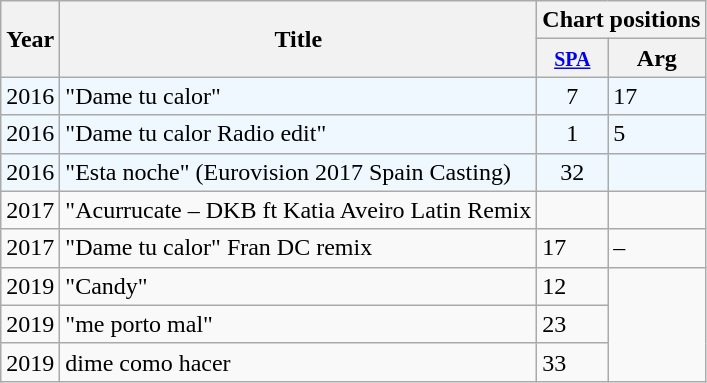<table class="wikitable">
<tr>
<th rowspan="2">Year</th>
<th rowspan="2">Title</th>
<th colspan="2">Chart positions</th>
</tr>
<tr>
<th width="40"><small><a href='#'>SPA</a></small></th>
<th>Arg</th>
</tr>
<tr bgcolor="#F0F8FF">
<td>2016</td>
<td>"Dame tu calor"</td>
<td align="center">7</td>
<td>17</td>
</tr>
<tr bgcolor="#F0F8FF">
<td>2016</td>
<td>"Dame tu calor Radio edit"</td>
<td align="center">1</td>
<td>5</td>
</tr>
<tr bgcolor="#FOF8FF">
<td>2016</td>
<td>"Esta noche" (Eurovision 2017 Spain Casting)</td>
<td align="center">32</td>
<td></td>
</tr>
<tr>
<td>2017</td>
<td>"Acurrucate – DKB ft Katia Aveiro Latin Remix</td>
<td></td>
<td></td>
</tr>
<tr>
<td>2017</td>
<td>"Dame tu calor" Fran DC remix</td>
<td>17</td>
<td>–</td>
</tr>
<tr>
<td>2019</td>
<td>"Candy"</td>
<td>12</td>
</tr>
<tr>
<td>2019</td>
<td>"me porto mal"</td>
<td>23</td>
</tr>
<tr>
<td>2019</td>
<td>dime como hacer</td>
<td>33</td>
</tr>
</table>
